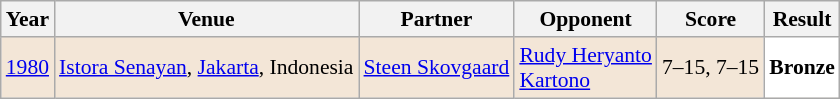<table class="sortable wikitable" style="font-size: 90%;">
<tr>
<th>Year</th>
<th>Venue</th>
<th>Partner</th>
<th>Opponent</th>
<th>Score</th>
<th>Result</th>
</tr>
<tr style="background:#F3E6D7">
<td align="center"><a href='#'>1980</a></td>
<td align="left"><a href='#'>Istora Senayan</a>, <a href='#'>Jakarta</a>, Indonesia</td>
<td align="left"> <a href='#'>Steen Skovgaard</a></td>
<td align="left"> <a href='#'>Rudy Heryanto</a><br> <a href='#'>Kartono</a></td>
<td align="left">7–15, 7–15</td>
<td style="text-align:left; background:white"> <strong>Bronze</strong></td>
</tr>
</table>
